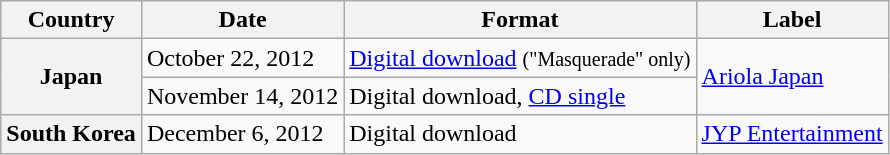<table class="wikitable plainrowheaders">
<tr>
<th scope="col">Country</th>
<th>Date</th>
<th>Format</th>
<th>Label</th>
</tr>
<tr>
<th scope="row" rowspan="2">Japan</th>
<td>October 22, 2012</td>
<td><a href='#'>Digital download</a> <small>("Masquerade" only)</small></td>
<td rowspan="2"><a href='#'>Ariola Japan</a></td>
</tr>
<tr>
<td>November 14, 2012</td>
<td>Digital download, <a href='#'>CD single</a></td>
</tr>
<tr>
<th scope="row">South Korea</th>
<td>December 6, 2012</td>
<td>Digital download</td>
<td><a href='#'>JYP Entertainment</a></td>
</tr>
</table>
